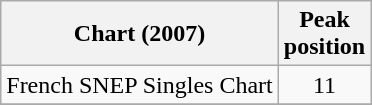<table class="wikitable sortable">
<tr>
<th>Chart (2007)</th>
<th>Peak<br>position</th>
</tr>
<tr>
<td>French SNEP Singles Chart</td>
<td align="center">11</td>
</tr>
<tr>
</tr>
</table>
